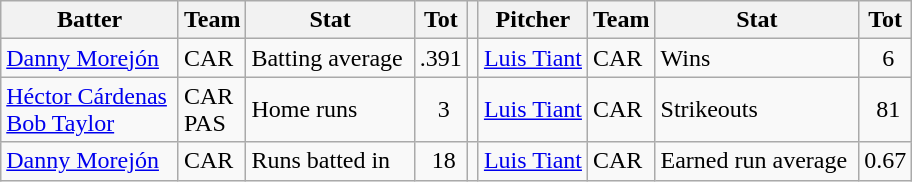<table class="wikitable">
<tr>
<th>Batter</th>
<th>Team</th>
<th>Stat</th>
<th>Tot</th>
<th></th>
<th>Pitcher</th>
<th>Team</th>
<th>Stat</th>
<th>Tot</th>
</tr>
<tr>
<td><a href='#'>Danny Morejón</a></td>
<td>CAR</td>
<td>Batting average </td>
<td>.391</td>
<td></td>
<td><a href='#'>Luis Tiant</a></td>
<td>CAR</td>
<td>Wins</td>
<td>   6</td>
</tr>
<tr>
<td><a href='#'>Héctor Cárdenas</a> <br><a href='#'>Bob Taylor</a></td>
<td>CAR<br>PAS</td>
<td>Home runs</td>
<td>   3</td>
<td></td>
<td><a href='#'>Luis Tiant</a></td>
<td>CAR</td>
<td>Strikeouts</td>
<td>  81</td>
</tr>
<tr>
<td><a href='#'>Danny Morejón</a></td>
<td>CAR</td>
<td>Runs batted in</td>
<td>  18</td>
<td></td>
<td><a href='#'>Luis Tiant</a></td>
<td>CAR</td>
<td>Earned run average </td>
<td>0.67</td>
</tr>
</table>
